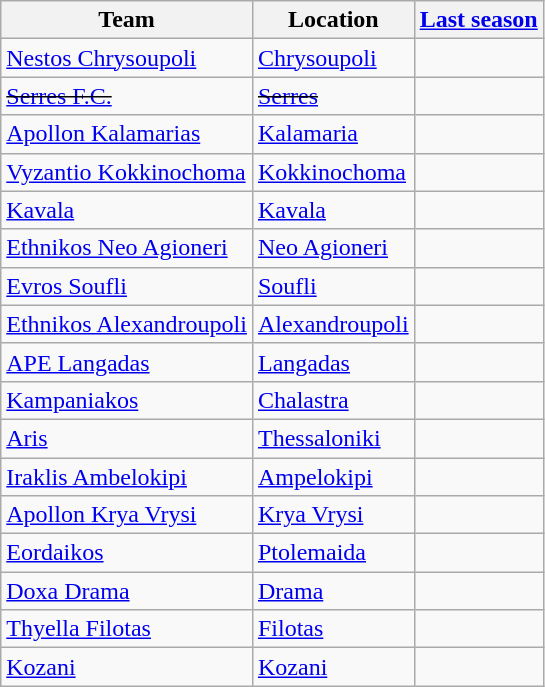<table class="wikitable sortable">
<tr>
<th>Team</th>
<th>Location</th>
<th><a href='#'>Last season</a></th>
</tr>
<tr>
<td><a href='#'>Nestos Chrysoupoli</a></td>
<td><a href='#'>Chrysoupoli</a></td>
<td></td>
</tr>
<tr>
<td><s><a href='#'>Serres F.C.</a></s></td>
<td><s><a href='#'>Serres</a></s></td>
<td><s></s></td>
</tr>
<tr>
<td><a href='#'>Apollon Kalamarias</a></td>
<td><a href='#'>Kalamaria</a></td>
<td></td>
</tr>
<tr>
<td><a href='#'>Vyzantio Kokkinochoma</a></td>
<td><a href='#'>Kokkinochoma</a></td>
<td></td>
</tr>
<tr>
<td><a href='#'>Kavala</a></td>
<td><a href='#'>Kavala</a></td>
<td></td>
</tr>
<tr>
<td><a href='#'>Ethnikos Neo Agioneri</a></td>
<td><a href='#'>Neo Agioneri</a></td>
<td></td>
</tr>
<tr>
<td><a href='#'>Evros Soufli</a></td>
<td><a href='#'>Soufli</a></td>
<td></td>
</tr>
<tr>
<td><a href='#'>Ethnikos Alexandroupoli</a></td>
<td><a href='#'>Alexandroupoli</a></td>
<td></td>
</tr>
<tr>
<td><a href='#'>APE Langadas</a></td>
<td><a href='#'>Langadas</a></td>
<td></td>
</tr>
<tr>
<td><a href='#'>Kampaniakos</a></td>
<td><a href='#'>Chalastra</a></td>
<td></td>
</tr>
<tr>
<td><a href='#'>Aris</a></td>
<td><a href='#'>Thessaloniki</a></td>
<td></td>
</tr>
<tr>
<td><a href='#'>Iraklis Ambelokipi</a></td>
<td><a href='#'>Ampelokipi</a></td>
<td></td>
</tr>
<tr>
<td><a href='#'>Apollon Krya Vrysi</a></td>
<td><a href='#'>Krya Vrysi</a></td>
<td></td>
</tr>
<tr>
<td><a href='#'>Eordaikos</a></td>
<td><a href='#'>Ptolemaida</a></td>
<td></td>
</tr>
<tr>
<td><a href='#'>Doxa Drama</a></td>
<td><a href='#'>Drama</a></td>
<td></td>
</tr>
<tr>
<td><a href='#'>Thyella Filotas</a></td>
<td><a href='#'>Filotas</a></td>
<td></td>
</tr>
<tr>
<td><a href='#'>Kozani</a></td>
<td><a href='#'>Kozani</a></td>
<td></td>
</tr>
</table>
